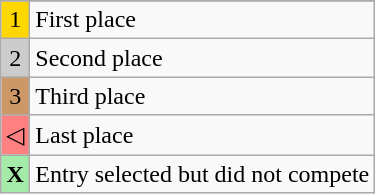<table class="wikitable">
<tr>
</tr>
<tr>
<td style="text-align:center; background-color:#FFD700;">1</td>
<td>First place</td>
</tr>
<tr>
<td style="text-align:center; background-color:#CCC;">2</td>
<td>Second place</td>
</tr>
<tr>
<td style="text-align:center; background-color:#C96;">3</td>
<td>Third place</td>
</tr>
<tr>
<td style="text-align:center; background-color:#FE8080;">◁</td>
<td>Last place</td>
</tr>
<tr>
<td style="text-align:center; background-color:#A4EAA9;"><strong>X</strong></td>
<td>Entry selected but did not compete<br></td>
</tr>
</table>
